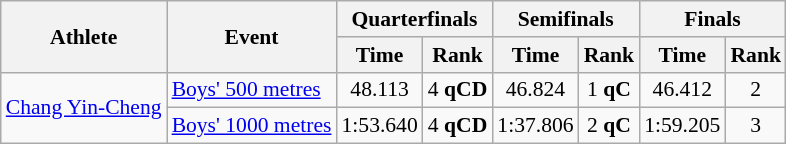<table class="wikitable" style="font-size:90%;">
<tr>
<th rowspan=2>Athlete</th>
<th rowspan=2>Event</th>
<th colspan=2>Quarterfinals</th>
<th colspan=2>Semifinals</th>
<th colspan=2>Finals</th>
</tr>
<tr>
<th>Time</th>
<th>Rank</th>
<th>Time</th>
<th>Rank</th>
<th>Time</th>
<th>Rank</th>
</tr>
<tr>
<td rowspan=2><a href='#'>Chang Yin-Cheng</a></td>
<td><a href='#'>Boys' 500 metres</a></td>
<td align=center>48.113</td>
<td align=center>4 <strong>qCD</strong></td>
<td align=center>46.824</td>
<td align=center>1 <strong>qC</strong></td>
<td align=center>46.412</td>
<td align=center>2</td>
</tr>
<tr>
<td><a href='#'>Boys' 1000 metres</a></td>
<td align=center>1:53.640</td>
<td align=center>4 <strong>qCD</strong></td>
<td align=center>1:37.806</td>
<td align=center>2 <strong>qC</strong></td>
<td align=center>1:59.205</td>
<td align=center>3</td>
</tr>
</table>
